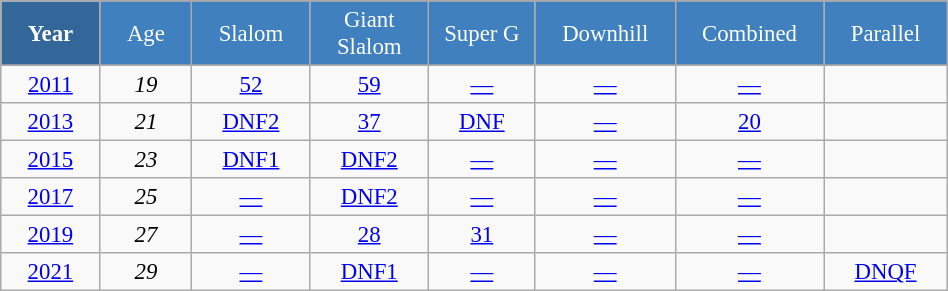<table class="wikitable" style="font-size:95%; text-align:center; border:grey solid 1px; border-collapse:collapse;" width="50%">
<tr style="background-color:#369; color:white;">
<td rowspan="2" colspan="1" width="5%"><strong>Year</strong></td>
</tr>
<tr style="background-color:#4180be; color:white;">
<td width="5%">Age</td>
<td width="5%">Slalom</td>
<td width="5%">Giant<br>Slalom</td>
<td width="5%">Super G</td>
<td width="5%">Downhill</td>
<td width="5%">Combined</td>
<td width="5%">Parallel</td>
</tr>
<tr style="background-color:#8CB2D8; color:white;">
</tr>
<tr>
<td><a href='#'>2011</a></td>
<td><em>19</em></td>
<td><a href='#'>52</a></td>
<td><a href='#'>59</a></td>
<td><a href='#'>—</a></td>
<td><a href='#'>—</a></td>
<td><a href='#'>—</a></td>
<td></td>
</tr>
<tr>
<td><a href='#'>2013</a></td>
<td><em>21</em></td>
<td><a href='#'>DNF2</a></td>
<td><a href='#'>37</a></td>
<td><a href='#'>DNF</a></td>
<td><a href='#'>—</a></td>
<td><a href='#'>20</a></td>
<td></td>
</tr>
<tr>
<td><a href='#'>2015</a></td>
<td><em>23</em></td>
<td><a href='#'>DNF1</a></td>
<td><a href='#'>DNF2</a></td>
<td><a href='#'>—</a></td>
<td><a href='#'>—</a></td>
<td><a href='#'>—</a></td>
<td></td>
</tr>
<tr>
<td><a href='#'>2017</a></td>
<td><em>25</em></td>
<td><a href='#'>—</a></td>
<td><a href='#'>DNF2</a></td>
<td><a href='#'>—</a></td>
<td><a href='#'>—</a></td>
<td><a href='#'>—</a></td>
<td></td>
</tr>
<tr>
<td><a href='#'>2019</a></td>
<td><em>27</em></td>
<td><a href='#'>—</a></td>
<td><a href='#'>28</a></td>
<td><a href='#'>31</a></td>
<td><a href='#'>—</a></td>
<td><a href='#'>—</a></td>
<td></td>
</tr>
<tr>
<td><a href='#'>2021</a></td>
<td><em>29</em></td>
<td><a href='#'>—</a></td>
<td><a href='#'>DNF1</a></td>
<td><a href='#'>—</a></td>
<td><a href='#'>—</a></td>
<td><a href='#'>—</a></td>
<td><a href='#'>DNQF</a></td>
</tr>
</table>
